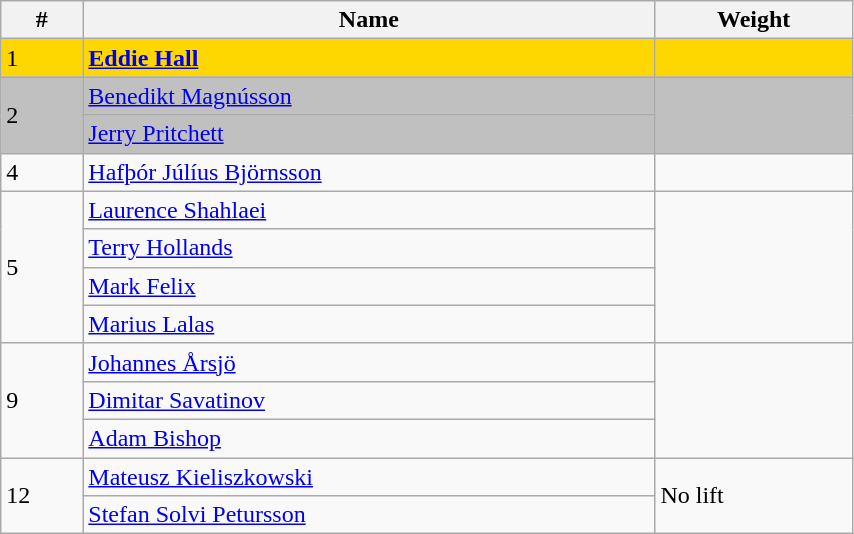<table class="wikitable" style="display: inline-table;width: 45%;">
<tr>
<th>#</th>
<th>Name</th>
<th>Weight</th>
</tr>
<tr style="background:gold;">
<td>1</td>
<td> <strong><a href='#'>Eddie Hall</a></strong></td>
<td></td>
</tr>
<tr style="background:silver;">
<td rowspan="2">2</td>
<td> <a href='#'>Benedikt Magnússon</a></td>
<td rowspan="2"></td>
</tr>
<tr style="background:silver;">
<td> <a href='#'>Jerry Pritchett</a></td>
</tr>
<tr>
<td>4</td>
<td> <a href='#'>Hafþór Júlíus Björnsson</a></td>
<td></td>
</tr>
<tr>
<td rowspan="4">5</td>
<td> <a href='#'>Laurence Shahlaei</a></td>
<td rowspan="4"></td>
</tr>
<tr>
<td> <a href='#'>Terry Hollands</a></td>
</tr>
<tr>
<td> <a href='#'>Mark Felix</a></td>
</tr>
<tr>
<td> <a href='#'>Marius Lalas</a></td>
</tr>
<tr>
<td rowspan="3">9</td>
<td> <a href='#'>Johannes Årsjö</a></td>
<td rowspan="3"></td>
</tr>
<tr>
<td> <a href='#'>Dimitar Savatinov</a></td>
</tr>
<tr>
<td> <a href='#'>Adam Bishop</a></td>
</tr>
<tr>
<td rowspan="2">12</td>
<td> <a href='#'>Mateusz Kieliszkowski</a></td>
<td rowspan="2">No lift</td>
</tr>
<tr>
<td> <a href='#'>Stefan Solvi Petursson</a></td>
</tr>
</table>
